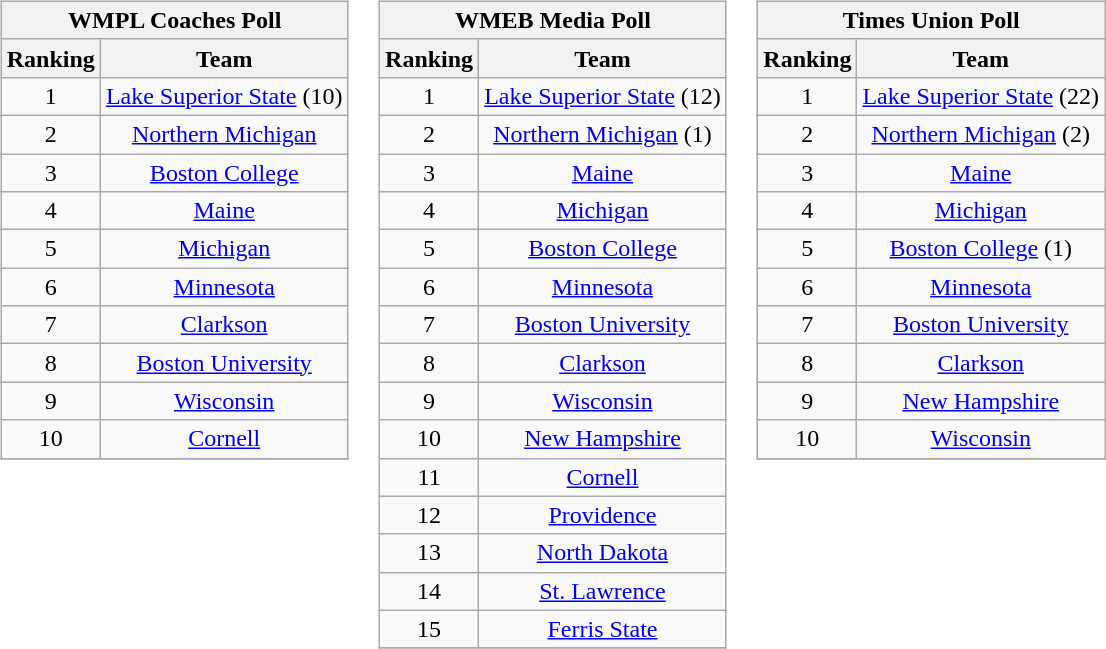<table>
<tr style="vertical-align:top;">
<td><br><table class="wikitable" style="text-align:center;">
<tr>
<th colspan=2><strong>WMPL Coaches Poll</strong></th>
</tr>
<tr>
<th>Ranking</th>
<th>Team</th>
</tr>
<tr>
<td>1</td>
<td><a href='#'>Lake Superior State</a> (10)</td>
</tr>
<tr>
<td>2</td>
<td><a href='#'>Northern Michigan</a></td>
</tr>
<tr>
<td>3</td>
<td><a href='#'>Boston College</a></td>
</tr>
<tr>
<td>4</td>
<td><a href='#'>Maine</a></td>
</tr>
<tr>
<td>5</td>
<td><a href='#'>Michigan</a></td>
</tr>
<tr>
<td>6</td>
<td><a href='#'>Minnesota</a></td>
</tr>
<tr>
<td>7</td>
<td><a href='#'>Clarkson</a></td>
</tr>
<tr>
<td>8</td>
<td><a href='#'>Boston University</a></td>
</tr>
<tr>
<td>9</td>
<td><a href='#'>Wisconsin</a></td>
</tr>
<tr>
<td>10</td>
<td><a href='#'>Cornell</a></td>
</tr>
<tr>
</tr>
</table>
</td>
<td><br><table class="wikitable" style="text-align:center;">
<tr>
<th colspan=2><strong>WMEB Media Poll</strong></th>
</tr>
<tr>
<th>Ranking</th>
<th>Team</th>
</tr>
<tr>
<td>1</td>
<td><a href='#'>Lake Superior State</a> (12)</td>
</tr>
<tr>
<td>2</td>
<td><a href='#'>Northern Michigan</a> (1)</td>
</tr>
<tr>
<td>3</td>
<td><a href='#'>Maine</a></td>
</tr>
<tr>
<td>4</td>
<td><a href='#'>Michigan</a></td>
</tr>
<tr>
<td>5</td>
<td><a href='#'>Boston College</a></td>
</tr>
<tr>
<td>6</td>
<td><a href='#'>Minnesota</a></td>
</tr>
<tr>
<td>7</td>
<td><a href='#'>Boston University</a></td>
</tr>
<tr>
<td>8</td>
<td><a href='#'>Clarkson</a></td>
</tr>
<tr>
<td>9</td>
<td><a href='#'>Wisconsin</a></td>
</tr>
<tr>
<td>10</td>
<td><a href='#'>New Hampshire</a></td>
</tr>
<tr>
<td>11</td>
<td><a href='#'>Cornell</a></td>
</tr>
<tr>
<td>12</td>
<td><a href='#'>Providence</a></td>
</tr>
<tr>
<td>13</td>
<td><a href='#'>North Dakota</a></td>
</tr>
<tr>
<td>14</td>
<td><a href='#'>St. Lawrence</a></td>
</tr>
<tr>
<td>15</td>
<td><a href='#'>Ferris State</a></td>
</tr>
<tr>
</tr>
</table>
</td>
<td><br><table class="wikitable" style="text-align:center;">
<tr>
<th colspan=2><strong>Times Union Poll</strong></th>
</tr>
<tr>
<th>Ranking</th>
<th>Team</th>
</tr>
<tr>
<td>1</td>
<td><a href='#'>Lake Superior State</a> (22)</td>
</tr>
<tr>
<td>2</td>
<td><a href='#'>Northern Michigan</a> (2)</td>
</tr>
<tr>
<td>3</td>
<td><a href='#'>Maine</a></td>
</tr>
<tr>
<td>4</td>
<td><a href='#'>Michigan</a></td>
</tr>
<tr>
<td>5</td>
<td><a href='#'>Boston College</a> (1)</td>
</tr>
<tr>
<td>6</td>
<td><a href='#'>Minnesota</a></td>
</tr>
<tr>
<td>7</td>
<td><a href='#'>Boston University</a></td>
</tr>
<tr>
<td>8</td>
<td><a href='#'>Clarkson</a></td>
</tr>
<tr>
<td>9</td>
<td><a href='#'>New Hampshire</a></td>
</tr>
<tr>
<td>10</td>
<td><a href='#'>Wisconsin</a></td>
</tr>
<tr>
</tr>
</table>
</td>
</tr>
</table>
